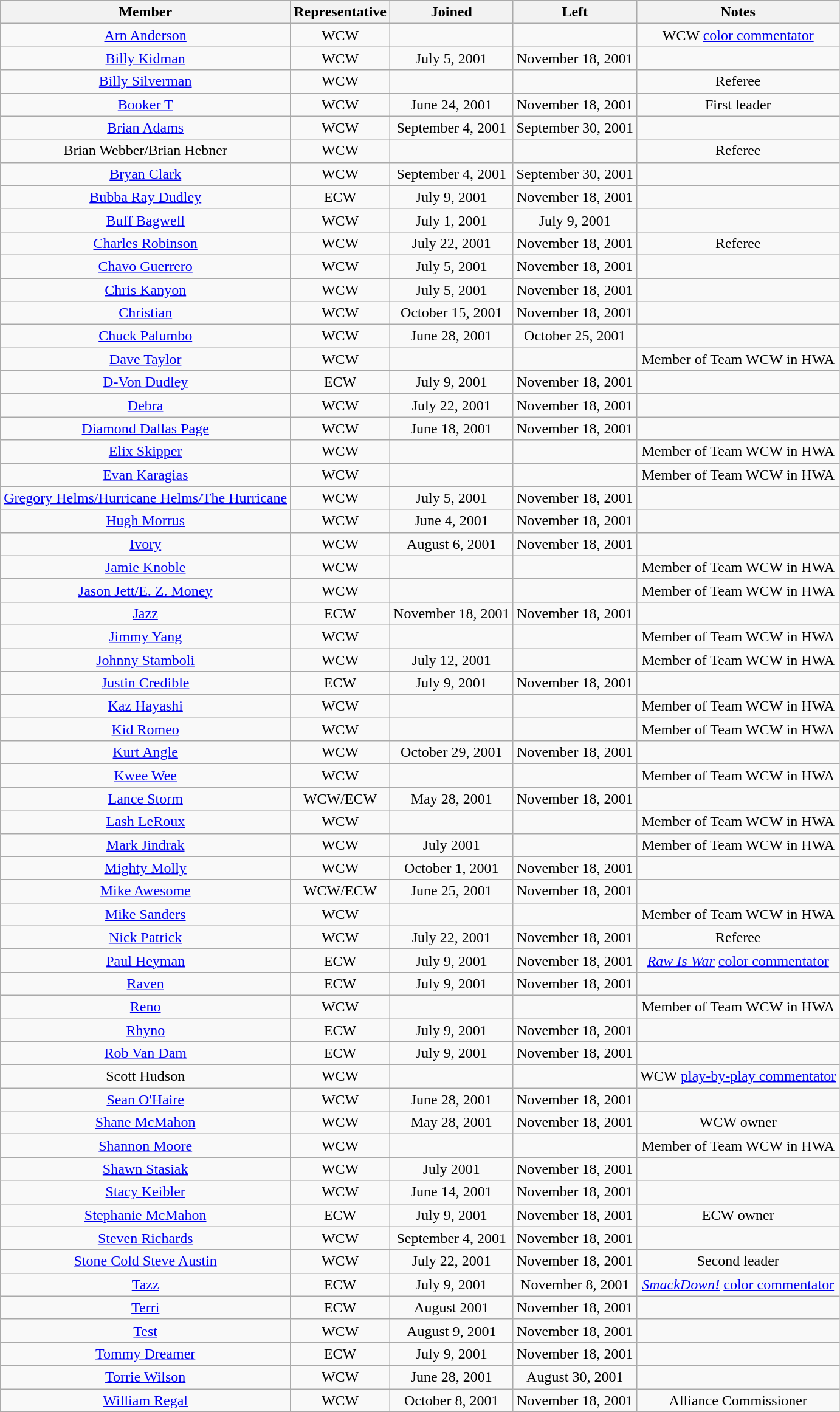<table class="wikitable sortable" style="text-align:center;">
<tr>
<th>Member</th>
<th>Representative</th>
<th>Joined</th>
<th>Left</th>
<th>Notes</th>
</tr>
<tr>
<td><a href='#'>Arn Anderson</a></td>
<td>WCW</td>
<td></td>
<td></td>
<td>WCW <a href='#'>color commentator</a></td>
</tr>
<tr>
<td><a href='#'>Billy Kidman</a></td>
<td>WCW</td>
<td>July 5, 2001</td>
<td>November 18, 2001</td>
<td></td>
</tr>
<tr>
<td><a href='#'>Billy Silverman</a></td>
<td>WCW</td>
<td></td>
<td></td>
<td>Referee</td>
</tr>
<tr>
<td><a href='#'>Booker T</a></td>
<td>WCW</td>
<td>June 24, 2001</td>
<td>November 18, 2001</td>
<td>First leader</td>
</tr>
<tr>
<td><a href='#'>Brian Adams</a></td>
<td>WCW</td>
<td>September 4, 2001</td>
<td>September 30, 2001</td>
<td></td>
</tr>
<tr>
<td>Brian Webber/Brian Hebner</td>
<td>WCW</td>
<td></td>
<td></td>
<td>Referee</td>
</tr>
<tr>
<td><a href='#'>Bryan Clark</a></td>
<td>WCW</td>
<td>September 4, 2001</td>
<td>September 30, 2001</td>
<td></td>
</tr>
<tr>
<td><a href='#'>Bubba Ray Dudley</a></td>
<td>ECW</td>
<td>July 9, 2001</td>
<td>November 18, 2001</td>
<td></td>
</tr>
<tr>
<td><a href='#'>Buff Bagwell</a></td>
<td>WCW</td>
<td>July 1, 2001</td>
<td>July 9, 2001</td>
<td></td>
</tr>
<tr>
<td><a href='#'>Charles Robinson</a></td>
<td>WCW</td>
<td>July 22, 2001</td>
<td>November 18, 2001</td>
<td>Referee</td>
</tr>
<tr>
<td><a href='#'>Chavo Guerrero</a></td>
<td>WCW</td>
<td>July 5, 2001</td>
<td>November 18, 2001</td>
<td></td>
</tr>
<tr>
<td><a href='#'>Chris Kanyon</a></td>
<td>WCW</td>
<td>July 5, 2001</td>
<td>November 18, 2001</td>
<td></td>
</tr>
<tr>
<td><a href='#'>Christian</a></td>
<td>WCW</td>
<td>October 15, 2001</td>
<td>November 18, 2001</td>
<td></td>
</tr>
<tr>
<td><a href='#'>Chuck Palumbo</a></td>
<td>WCW</td>
<td>June 28, 2001</td>
<td>October 25, 2001</td>
<td></td>
</tr>
<tr>
<td><a href='#'>Dave Taylor</a></td>
<td>WCW</td>
<td></td>
<td></td>
<td>Member of Team WCW in HWA</td>
</tr>
<tr>
<td><a href='#'>D-Von Dudley</a></td>
<td>ECW</td>
<td>July 9, 2001</td>
<td>November 18, 2001</td>
<td></td>
</tr>
<tr>
<td><a href='#'>Debra</a></td>
<td>WCW</td>
<td>July 22, 2001</td>
<td>November 18, 2001</td>
<td></td>
</tr>
<tr>
<td><a href='#'>Diamond Dallas Page</a></td>
<td>WCW</td>
<td>June 18, 2001</td>
<td>November 18, 2001</td>
<td></td>
</tr>
<tr>
<td><a href='#'>Elix Skipper</a></td>
<td>WCW</td>
<td></td>
<td></td>
<td>Member of Team WCW in HWA</td>
</tr>
<tr>
<td><a href='#'>Evan Karagias</a></td>
<td>WCW</td>
<td></td>
<td></td>
<td>Member of Team WCW in HWA</td>
</tr>
<tr>
<td><a href='#'>Gregory Helms/Hurricane Helms/The Hurricane</a></td>
<td>WCW</td>
<td>July 5, 2001</td>
<td>November 18, 2001</td>
<td></td>
</tr>
<tr>
<td><a href='#'>Hugh Morrus</a></td>
<td>WCW</td>
<td>June 4, 2001</td>
<td>November 18, 2001</td>
<td></td>
</tr>
<tr>
<td><a href='#'>Ivory</a></td>
<td>WCW</td>
<td>August 6, 2001</td>
<td>November 18, 2001</td>
<td></td>
</tr>
<tr>
<td><a href='#'>Jamie Knoble</a></td>
<td>WCW</td>
<td></td>
<td></td>
<td>Member of Team WCW in HWA</td>
</tr>
<tr>
<td><a href='#'>Jason Jett/E. Z. Money</a></td>
<td>WCW</td>
<td></td>
<td></td>
<td>Member of Team WCW in HWA</td>
</tr>
<tr>
<td><a href='#'>Jazz</a></td>
<td>ECW</td>
<td>November 18, 2001</td>
<td>November 18, 2001</td>
<td></td>
</tr>
<tr>
<td><a href='#'>Jimmy Yang</a></td>
<td>WCW</td>
<td></td>
<td></td>
<td>Member of Team WCW in HWA</td>
</tr>
<tr>
<td><a href='#'>Johnny Stamboli</a></td>
<td>WCW</td>
<td>July 12, 2001</td>
<td></td>
<td>Member of Team WCW in HWA</td>
</tr>
<tr>
<td><a href='#'>Justin Credible</a></td>
<td>ECW</td>
<td>July 9, 2001</td>
<td>November 18, 2001</td>
<td></td>
</tr>
<tr>
<td><a href='#'>Kaz Hayashi</a></td>
<td>WCW</td>
<td></td>
<td></td>
<td>Member of Team WCW in HWA</td>
</tr>
<tr>
<td><a href='#'>Kid Romeo</a></td>
<td>WCW</td>
<td></td>
<td></td>
<td>Member of Team WCW in HWA</td>
</tr>
<tr>
<td><a href='#'>Kurt Angle</a></td>
<td>WCW</td>
<td>October 29, 2001</td>
<td>November 18, 2001</td>
<td></td>
</tr>
<tr>
<td><a href='#'>Kwee Wee</a></td>
<td>WCW</td>
<td></td>
<td></td>
<td>Member of Team WCW in HWA</td>
</tr>
<tr>
<td><a href='#'>Lance Storm</a></td>
<td>WCW/ECW</td>
<td>May 28, 2001</td>
<td>November 18, 2001</td>
<td></td>
</tr>
<tr>
<td><a href='#'>Lash LeRoux</a></td>
<td>WCW</td>
<td></td>
<td></td>
<td>Member of Team WCW in HWA</td>
</tr>
<tr>
<td><a href='#'>Mark Jindrak</a></td>
<td>WCW</td>
<td>July 2001</td>
<td></td>
<td>Member of Team WCW in HWA</td>
</tr>
<tr>
<td><a href='#'>Mighty Molly</a></td>
<td>WCW</td>
<td>October 1, 2001</td>
<td>November 18, 2001</td>
<td></td>
</tr>
<tr>
<td><a href='#'>Mike Awesome</a></td>
<td>WCW/ECW</td>
<td>June 25, 2001</td>
<td>November 18, 2001</td>
<td></td>
</tr>
<tr>
<td><a href='#'>Mike Sanders</a></td>
<td>WCW</td>
<td></td>
<td></td>
<td>Member of Team WCW in HWA</td>
</tr>
<tr>
<td><a href='#'>Nick Patrick</a></td>
<td>WCW</td>
<td>July 22, 2001</td>
<td>November 18, 2001</td>
<td>Referee</td>
</tr>
<tr>
<td><a href='#'>Paul Heyman</a></td>
<td>ECW</td>
<td>July 9, 2001</td>
<td>November 18, 2001</td>
<td><em><a href='#'>Raw Is War</a></em> <a href='#'>color commentator</a></td>
</tr>
<tr>
<td><a href='#'>Raven</a></td>
<td>ECW</td>
<td>July 9, 2001</td>
<td>November 18, 2001</td>
<td></td>
</tr>
<tr>
<td><a href='#'>Reno</a></td>
<td>WCW</td>
<td></td>
<td></td>
<td>Member of Team WCW in HWA</td>
</tr>
<tr>
<td><a href='#'>Rhyno</a></td>
<td>ECW</td>
<td>July 9, 2001</td>
<td>November 18, 2001</td>
<td></td>
</tr>
<tr>
<td><a href='#'>Rob Van Dam</a></td>
<td>ECW</td>
<td>July 9, 2001</td>
<td>November 18, 2001</td>
<td></td>
</tr>
<tr>
<td>Scott Hudson</td>
<td>WCW</td>
<td></td>
<td></td>
<td>WCW <a href='#'>play-by-play commentator</a></td>
</tr>
<tr>
<td><a href='#'>Sean O'Haire</a></td>
<td>WCW</td>
<td>June 28, 2001</td>
<td>November 18, 2001</td>
<td></td>
</tr>
<tr>
<td><a href='#'>Shane McMahon</a></td>
<td>WCW</td>
<td>May 28, 2001</td>
<td>November 18, 2001</td>
<td>WCW owner</td>
</tr>
<tr>
<td><a href='#'>Shannon Moore</a></td>
<td>WCW</td>
<td></td>
<td></td>
<td>Member of Team WCW in HWA</td>
</tr>
<tr>
<td><a href='#'>Shawn Stasiak</a></td>
<td>WCW</td>
<td>July 2001</td>
<td>November 18, 2001</td>
<td></td>
</tr>
<tr>
<td><a href='#'>Stacy Keibler</a></td>
<td>WCW</td>
<td>June 14, 2001</td>
<td>November 18, 2001</td>
<td></td>
</tr>
<tr>
<td><a href='#'>Stephanie McMahon</a></td>
<td>ECW</td>
<td>July 9, 2001</td>
<td>November 18, 2001</td>
<td>ECW owner</td>
</tr>
<tr>
<td><a href='#'>Steven Richards</a></td>
<td>WCW</td>
<td>September 4, 2001</td>
<td>November 18, 2001</td>
<td></td>
</tr>
<tr>
<td><a href='#'>Stone Cold Steve Austin</a></td>
<td>WCW</td>
<td>July 22, 2001</td>
<td>November 18, 2001</td>
<td>Second leader</td>
</tr>
<tr>
<td><a href='#'>Tazz</a></td>
<td>ECW</td>
<td>July 9, 2001</td>
<td>November 8, 2001</td>
<td><em><a href='#'>SmackDown!</a></em> <a href='#'>color commentator</a></td>
</tr>
<tr>
<td><a href='#'>Terri</a></td>
<td>ECW</td>
<td>August 2001</td>
<td>November 18, 2001</td>
<td></td>
</tr>
<tr>
<td><a href='#'>Test</a></td>
<td>WCW</td>
<td>August 9, 2001</td>
<td>November 18, 2001</td>
<td></td>
</tr>
<tr>
<td><a href='#'>Tommy Dreamer</a></td>
<td>ECW</td>
<td>July 9, 2001</td>
<td>November 18, 2001</td>
<td></td>
</tr>
<tr>
<td><a href='#'>Torrie Wilson</a></td>
<td>WCW</td>
<td>June 28, 2001</td>
<td>August 30, 2001</td>
<td></td>
</tr>
<tr>
<td><a href='#'>William Regal</a></td>
<td>WCW</td>
<td>October 8, 2001</td>
<td>November 18, 2001</td>
<td>Alliance Commissioner</td>
</tr>
<tr>
</tr>
</table>
